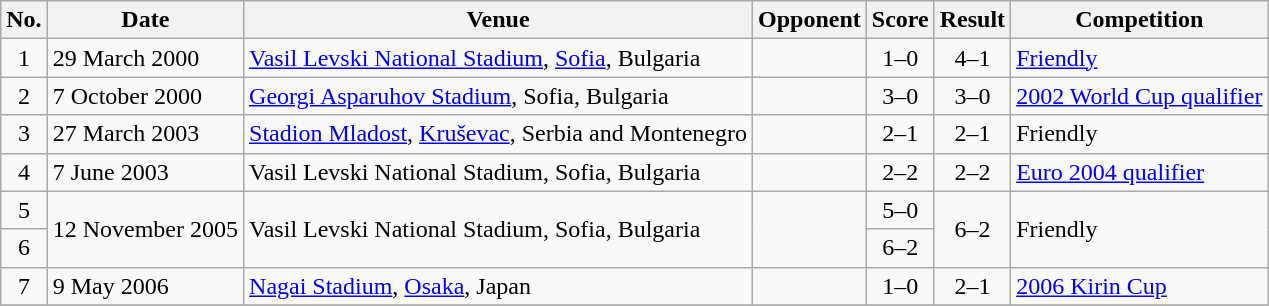<table class="wikitable sortable">
<tr>
<th scope="col">No.</th>
<th scope="col">Date</th>
<th scope="col">Venue</th>
<th scope="col">Opponent</th>
<th scope="col">Score</th>
<th scope="col">Result</th>
<th scope="col">Competition</th>
</tr>
<tr>
<td style="text-align:center">1</td>
<td>29 March 2000</td>
<td><a href='#'>Vasil Levski National Stadium</a>, <a href='#'>Sofia</a>, Bulgaria</td>
<td></td>
<td style="text-align:center">1–0</td>
<td style="text-align:center">4–1</td>
<td><a href='#'>Friendly</a></td>
</tr>
<tr>
<td style="text-align:center">2</td>
<td>7 October 2000</td>
<td><a href='#'>Georgi Asparuhov Stadium</a>, Sofia, Bulgaria</td>
<td></td>
<td style="text-align:center">3–0</td>
<td style="text-align:center">3–0</td>
<td><a href='#'>2002 World Cup qualifier</a></td>
</tr>
<tr>
<td style="text-align:center">3</td>
<td>27 March 2003</td>
<td><a href='#'>Stadion Mladost</a>, <a href='#'>Kruševac</a>, Serbia and Montenegro</td>
<td></td>
<td style="text-align:center">2–1</td>
<td style="text-align:center">2–1</td>
<td>Friendly</td>
</tr>
<tr>
<td style="text-align:center">4</td>
<td>7 June 2003</td>
<td>Vasil Levski National Stadium, Sofia, Bulgaria</td>
<td></td>
<td style="text-align:center">2–2</td>
<td style="text-align:center">2–2</td>
<td><a href='#'>Euro 2004 qualifier</a></td>
</tr>
<tr>
<td style="text-align:center">5</td>
<td rowspan="2">12 November 2005</td>
<td rowspan="2">Vasil Levski National Stadium, Sofia, Bulgaria</td>
<td rowspan="2"></td>
<td style="text-align:center">5–0</td>
<td rowspan="2" style="text-align:center">6–2</td>
<td rowspan="2">Friendly</td>
</tr>
<tr>
<td style="text-align:center">6</td>
<td style="text-align:center">6–2</td>
</tr>
<tr>
<td style="text-align:center">7</td>
<td>9 May 2006</td>
<td><a href='#'>Nagai Stadium</a>, <a href='#'>Osaka</a>, Japan</td>
<td></td>
<td style="text-align:center">1–0</td>
<td style="text-align:center">2–1</td>
<td><a href='#'>2006 Kirin Cup</a></td>
</tr>
<tr>
</tr>
</table>
